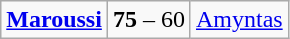<table class="wikitable" style="text-align: center; font-size:100%">
<tr>
<td><strong><a href='#'>Maroussi</a></strong></td>
<td><strong>75</strong> – 60</td>
<td><a href='#'>Amyntas</a></td>
</tr>
</table>
